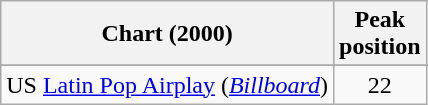<table class="wikitable sortable">
<tr>
<th>Chart (2000)</th>
<th>Peak<br>position</th>
</tr>
<tr>
</tr>
<tr>
</tr>
<tr>
</tr>
<tr>
</tr>
<tr>
</tr>
<tr>
</tr>
<tr>
</tr>
<tr>
<td>US <a href='#'>Latin Pop Airplay</a> (<a href='#'><em>Billboard</em></a>)</td>
<td style="text-align:center;">22</td>
</tr>
</table>
